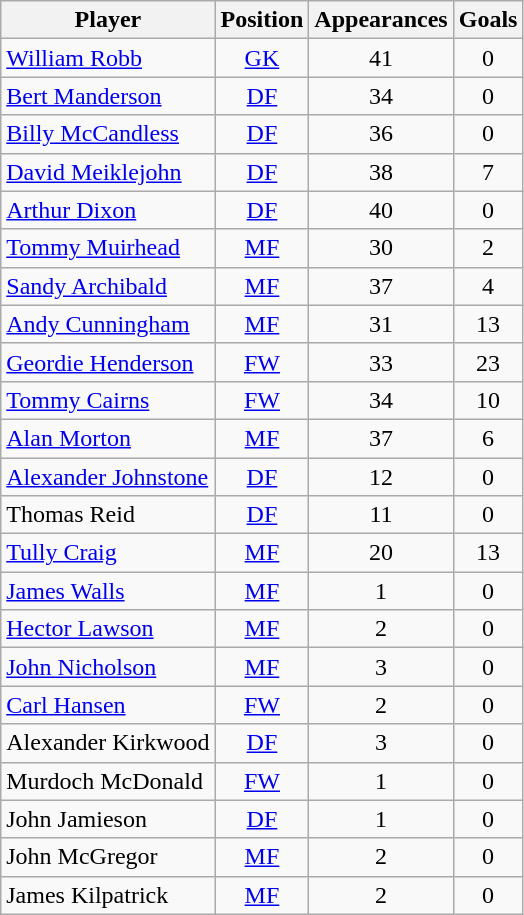<table class="wikitable sortable" style="text-align: center;">
<tr>
<th>Player</th>
<th>Position</th>
<th>Appearances</th>
<th>Goals</th>
</tr>
<tr>
<td align="left"> <a href='#'>William Robb</a></td>
<td><a href='#'>GK</a></td>
<td>41</td>
<td>0</td>
</tr>
<tr>
<td align="left"> <a href='#'>Bert Manderson</a></td>
<td><a href='#'>DF</a></td>
<td>34</td>
<td>0</td>
</tr>
<tr>
<td align="left"> <a href='#'>Billy McCandless</a></td>
<td><a href='#'>DF</a></td>
<td>36</td>
<td>0</td>
</tr>
<tr>
<td align="left"> <a href='#'>David Meiklejohn</a></td>
<td><a href='#'>DF</a></td>
<td>38</td>
<td>7</td>
</tr>
<tr>
<td align="left"> <a href='#'>Arthur Dixon</a></td>
<td><a href='#'>DF</a></td>
<td>40</td>
<td>0</td>
</tr>
<tr>
<td align="left"> <a href='#'>Tommy Muirhead</a></td>
<td><a href='#'>MF</a></td>
<td>30</td>
<td>2</td>
</tr>
<tr>
<td align="left"> <a href='#'>Sandy Archibald</a></td>
<td><a href='#'>MF</a></td>
<td>37</td>
<td>4</td>
</tr>
<tr>
<td align="left"> <a href='#'>Andy Cunningham</a></td>
<td><a href='#'>MF</a></td>
<td>31</td>
<td>13</td>
</tr>
<tr>
<td align="left"> <a href='#'>Geordie Henderson</a></td>
<td><a href='#'>FW</a></td>
<td>33</td>
<td>23</td>
</tr>
<tr>
<td align="left"> <a href='#'>Tommy Cairns</a></td>
<td><a href='#'>FW</a></td>
<td>34</td>
<td>10</td>
</tr>
<tr>
<td align="left"> <a href='#'>Alan Morton</a></td>
<td><a href='#'>MF</a></td>
<td>37</td>
<td>6</td>
</tr>
<tr>
<td align="left"> <a href='#'>Alexander Johnstone</a></td>
<td><a href='#'>DF</a></td>
<td>12</td>
<td>0</td>
</tr>
<tr>
<td align="left"> Thomas Reid</td>
<td><a href='#'>DF</a></td>
<td>11</td>
<td>0</td>
</tr>
<tr>
<td align="left"> <a href='#'>Tully Craig</a></td>
<td><a href='#'>MF</a></td>
<td>20</td>
<td>13</td>
</tr>
<tr>
<td align="left"> <a href='#'>James Walls</a></td>
<td><a href='#'>MF</a></td>
<td>1</td>
<td>0</td>
</tr>
<tr>
<td align="left"> <a href='#'>Hector Lawson</a></td>
<td><a href='#'>MF</a></td>
<td>2</td>
<td>0</td>
</tr>
<tr>
<td align="left"> <a href='#'>John Nicholson</a></td>
<td><a href='#'>MF</a></td>
<td>3</td>
<td>0</td>
</tr>
<tr>
<td align="left"> <a href='#'>Carl Hansen</a></td>
<td><a href='#'>FW</a></td>
<td>2</td>
<td>0</td>
</tr>
<tr>
<td align="left"> Alexander Kirkwood</td>
<td><a href='#'>DF</a></td>
<td>3</td>
<td>0</td>
</tr>
<tr>
<td align="left"> Murdoch McDonald</td>
<td><a href='#'>FW</a></td>
<td>1</td>
<td>0</td>
</tr>
<tr>
<td align="left"> John Jamieson</td>
<td><a href='#'>DF</a></td>
<td>1</td>
<td>0</td>
</tr>
<tr>
<td align="left"> John McGregor</td>
<td><a href='#'>MF</a></td>
<td>2</td>
<td>0</td>
</tr>
<tr>
<td align="left"> James Kilpatrick</td>
<td><a href='#'>MF</a></td>
<td>2</td>
<td>0</td>
</tr>
</table>
